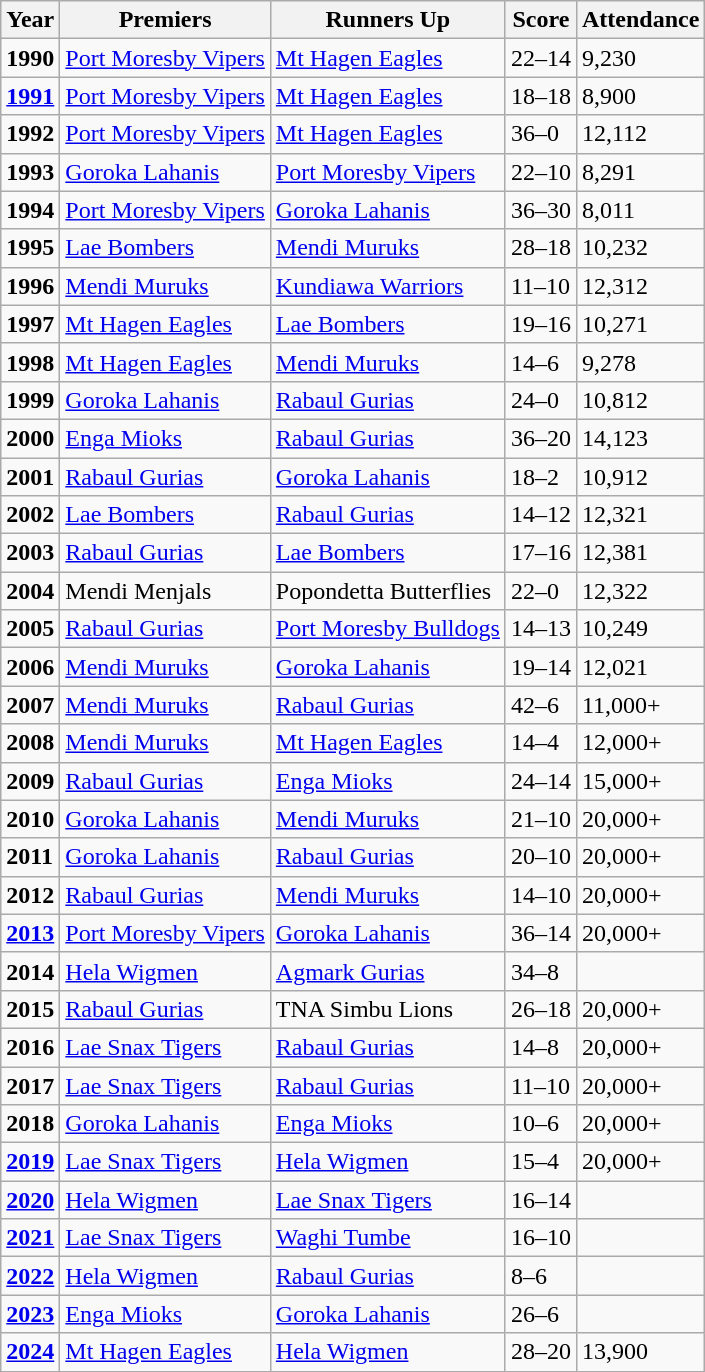<table class="wikitable">
<tr>
<th><strong>Year</strong></th>
<th><strong>Premiers</strong></th>
<th><strong>Runners Up</strong></th>
<th><strong>Score</strong></th>
<th><strong>Attendance</strong></th>
</tr>
<tr>
<td><strong>1990</strong></td>
<td><a href='#'>Port Moresby Vipers</a></td>
<td><a href='#'>Mt Hagen Eagles</a></td>
<td>22–14</td>
<td>9,230</td>
</tr>
<tr>
<td><strong><a href='#'>1991</a></strong></td>
<td><a href='#'>Port Moresby Vipers</a></td>
<td><a href='#'>Mt Hagen Eagles</a></td>
<td>18–18</td>
<td>8,900</td>
</tr>
<tr>
<td><strong>1992</strong></td>
<td><a href='#'>Port Moresby Vipers</a></td>
<td><a href='#'>Mt Hagen Eagles</a></td>
<td>36–0</td>
<td>12,112</td>
</tr>
<tr>
<td><strong>1993</strong></td>
<td><a href='#'>Goroka Lahanis</a></td>
<td><a href='#'>Port Moresby Vipers</a></td>
<td>22–10</td>
<td>8,291</td>
</tr>
<tr>
<td><strong>1994</strong></td>
<td><a href='#'>Port Moresby Vipers</a></td>
<td><a href='#'>Goroka Lahanis</a></td>
<td>36–30</td>
<td>8,011</td>
</tr>
<tr>
<td><strong>1995</strong></td>
<td><a href='#'>Lae Bombers</a></td>
<td><a href='#'>Mendi Muruks</a></td>
<td>28–18</td>
<td>10,232</td>
</tr>
<tr>
<td><strong> 1996</strong></td>
<td><a href='#'>Mendi Muruks</a></td>
<td><a href='#'>Kundiawa Warriors</a></td>
<td>11–10</td>
<td>12,312</td>
</tr>
<tr>
<td><strong>1997</strong></td>
<td><a href='#'>Mt Hagen Eagles</a></td>
<td><a href='#'>Lae Bombers</a></td>
<td>19–16</td>
<td>10,271</td>
</tr>
<tr>
<td><strong>1998</strong></td>
<td><a href='#'>Mt Hagen Eagles</a></td>
<td><a href='#'>Mendi Muruks</a></td>
<td>14–6</td>
<td>9,278</td>
</tr>
<tr>
<td><strong>1999</strong></td>
<td><a href='#'>Goroka Lahanis</a></td>
<td><a href='#'>Rabaul Gurias</a></td>
<td>24–0</td>
<td>10,812</td>
</tr>
<tr>
<td><strong>2000</strong></td>
<td><a href='#'>Enga Mioks</a></td>
<td><a href='#'>Rabaul Gurias</a></td>
<td>36–20</td>
<td>14,123</td>
</tr>
<tr>
<td><strong>2001</strong></td>
<td><a href='#'>Rabaul Gurias</a></td>
<td><a href='#'>Goroka Lahanis</a></td>
<td>18–2</td>
<td>10,912</td>
</tr>
<tr>
<td><strong>2002</strong></td>
<td><a href='#'>Lae Bombers</a></td>
<td><a href='#'>Rabaul Gurias</a></td>
<td>14–12</td>
<td>12,321</td>
</tr>
<tr>
<td><strong>2003</strong></td>
<td><a href='#'>Rabaul Gurias</a></td>
<td><a href='#'>Lae Bombers</a></td>
<td>17–16</td>
<td>12,381</td>
</tr>
<tr>
<td><strong>2004</strong></td>
<td>Mendi Menjals</td>
<td>Popondetta Butterflies</td>
<td>22–0</td>
<td>12,322</td>
</tr>
<tr>
<td><strong>2005</strong></td>
<td><a href='#'>Rabaul Gurias</a></td>
<td><a href='#'>Port Moresby Bulldogs</a></td>
<td>14–13</td>
<td>10,249</td>
</tr>
<tr>
<td><strong>2006</strong></td>
<td><a href='#'>Mendi Muruks</a></td>
<td><a href='#'>Goroka Lahanis</a></td>
<td>19–14</td>
<td>12,021</td>
</tr>
<tr>
<td><strong>2007</strong></td>
<td><a href='#'>Mendi Muruks</a></td>
<td><a href='#'>Rabaul Gurias</a></td>
<td>42–6</td>
<td>11,000+</td>
</tr>
<tr>
<td><strong>2008</strong></td>
<td><a href='#'>Mendi Muruks</a></td>
<td><a href='#'>Mt Hagen Eagles</a></td>
<td>14–4</td>
<td>12,000+</td>
</tr>
<tr>
<td><strong>2009</strong></td>
<td><a href='#'>Rabaul Gurias</a></td>
<td><a href='#'>Enga Mioks</a></td>
<td>24–14</td>
<td>15,000+</td>
</tr>
<tr>
<td><strong>2010</strong></td>
<td><a href='#'>Goroka Lahanis</a></td>
<td><a href='#'>Mendi Muruks</a></td>
<td>21–10</td>
<td>20,000+ </td>
</tr>
<tr>
<td><strong>2011</strong></td>
<td><a href='#'>Goroka Lahanis</a></td>
<td><a href='#'>Rabaul Gurias</a></td>
<td>20–10</td>
<td>20,000+ </td>
</tr>
<tr>
<td><strong>2012</strong></td>
<td><a href='#'>Rabaul Gurias</a></td>
<td><a href='#'>Mendi Muruks</a></td>
<td>14–10</td>
<td>20,000+ </td>
</tr>
<tr>
<td><strong><a href='#'>2013</a></strong></td>
<td><a href='#'>Port Moresby Vipers</a></td>
<td><a href='#'>Goroka Lahanis</a></td>
<td>36–14</td>
<td>20,000+</td>
</tr>
<tr>
<td><strong>2014</strong></td>
<td><a href='#'>Hela Wigmen</a></td>
<td><a href='#'>Agmark Gurias</a></td>
<td>34–8</td>
<td></td>
</tr>
<tr>
<td><strong>2015</strong></td>
<td><a href='#'>Rabaul Gurias</a></td>
<td>TNA Simbu Lions</td>
<td>26–18</td>
<td>20,000+</td>
</tr>
<tr>
<td><strong>2016</strong></td>
<td><a href='#'>Lae Snax Tigers</a></td>
<td><a href='#'>Rabaul Gurias</a></td>
<td>14–8</td>
<td>20,000+</td>
</tr>
<tr>
<td><strong>2017</strong></td>
<td><a href='#'>Lae Snax Tigers</a></td>
<td><a href='#'>Rabaul Gurias</a></td>
<td>11–10</td>
<td>20,000+</td>
</tr>
<tr>
<td><strong>2018</strong></td>
<td><a href='#'>Goroka Lahanis</a></td>
<td><a href='#'>Enga Mioks</a></td>
<td>10–6</td>
<td>20,000+</td>
</tr>
<tr>
<td><strong><a href='#'>2019</a></strong></td>
<td><a href='#'>Lae Snax Tigers</a></td>
<td><a href='#'>Hela Wigmen</a></td>
<td>15–4</td>
<td>20,000+</td>
</tr>
<tr>
<td><strong><a href='#'>2020</a></strong></td>
<td><a href='#'>Hela Wigmen</a></td>
<td><a href='#'>Lae Snax Tigers</a></td>
<td>16–14</td>
<td></td>
</tr>
<tr>
<td><strong><a href='#'>2021</a></strong></td>
<td><a href='#'>Lae Snax Tigers</a></td>
<td><a href='#'>Waghi Tumbe</a></td>
<td>16–10</td>
<td></td>
</tr>
<tr>
<td><strong><a href='#'>2022</a></strong></td>
<td><a href='#'>Hela Wigmen</a></td>
<td><a href='#'>Rabaul Gurias</a></td>
<td>8–6</td>
<td></td>
</tr>
<tr>
<td><a href='#'><strong>2023</strong></a></td>
<td><a href='#'>Enga Mioks</a></td>
<td><a href='#'>Goroka Lahanis</a></td>
<td>26–6</td>
<td></td>
</tr>
<tr>
<td><a href='#'><strong>2024</strong></a></td>
<td><a href='#'>Mt Hagen Eagles</a></td>
<td><a href='#'>Hela Wigmen</a></td>
<td>28–20</td>
<td>13,900</td>
</tr>
</table>
